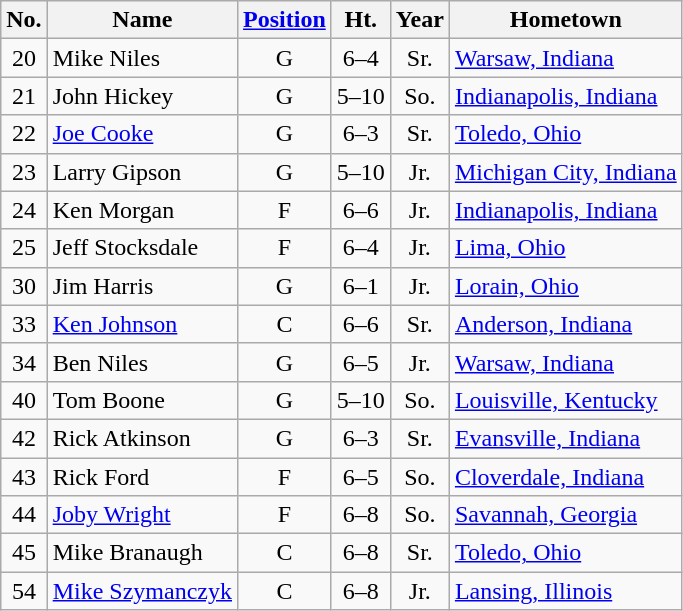<table class="wikitable" style="text-align:center">
<tr>
<th>No.</th>
<th>Name</th>
<th><a href='#'>Position</a></th>
<th>Ht.</th>
<th>Year</th>
<th>Hometown</th>
</tr>
<tr>
<td>20</td>
<td style="text-align:left">Mike Niles</td>
<td>G</td>
<td>6–4</td>
<td>Sr.</td>
<td style="text-align:left"><a href='#'>Warsaw, Indiana</a></td>
</tr>
<tr>
<td>21</td>
<td style="text-align:left">John Hickey</td>
<td>G</td>
<td>5–10</td>
<td>So.</td>
<td style="text-align:left"><a href='#'>Indianapolis, Indiana</a></td>
</tr>
<tr>
<td>22</td>
<td style="text-align:left"><a href='#'>Joe Cooke</a></td>
<td>G</td>
<td>6–3</td>
<td>Sr.</td>
<td style="text-align:left"><a href='#'>Toledo, Ohio</a></td>
</tr>
<tr>
<td>23</td>
<td style="text-align:left">Larry Gipson</td>
<td>G</td>
<td>5–10</td>
<td>Jr.</td>
<td style="text-align:left"><a href='#'>Michigan City, Indiana</a></td>
</tr>
<tr>
<td>24</td>
<td style="text-align:left">Ken Morgan</td>
<td>F</td>
<td>6–6</td>
<td>Jr.</td>
<td style="text-align:left"><a href='#'>Indianapolis, Indiana</a></td>
</tr>
<tr>
<td>25</td>
<td style="text-align:left">Jeff Stocksdale</td>
<td>F</td>
<td>6–4</td>
<td>Jr.</td>
<td style="text-align:left"><a href='#'>Lima, Ohio</a></td>
</tr>
<tr>
<td>30</td>
<td style="text-align:left">Jim Harris</td>
<td>G</td>
<td>6–1</td>
<td>Jr.</td>
<td style="text-align:left"><a href='#'>Lorain, Ohio</a></td>
</tr>
<tr>
<td>33</td>
<td style="text-align:left"><a href='#'>Ken Johnson</a></td>
<td>C</td>
<td>6–6</td>
<td>Sr.</td>
<td style="text-align:left"><a href='#'>Anderson, Indiana</a></td>
</tr>
<tr>
<td>34</td>
<td style="text-align:left">Ben Niles</td>
<td>G</td>
<td>6–5</td>
<td>Jr.</td>
<td style="text-align:left"><a href='#'>Warsaw, Indiana</a></td>
</tr>
<tr>
<td>40</td>
<td style="text-align:left">Tom Boone</td>
<td>G</td>
<td>5–10</td>
<td>So.</td>
<td style="text-align:left"><a href='#'>Louisville, Kentucky</a></td>
</tr>
<tr>
<td>42</td>
<td style="text-align:left">Rick Atkinson</td>
<td>G</td>
<td>6–3</td>
<td>Sr.</td>
<td style="text-align:left"><a href='#'>Evansville, Indiana</a></td>
</tr>
<tr>
<td>43</td>
<td style="text-align:left">Rick Ford</td>
<td>F</td>
<td>6–5</td>
<td>So.</td>
<td style="text-align:left"><a href='#'>Cloverdale, Indiana</a></td>
</tr>
<tr>
<td>44</td>
<td style="text-align:left"><a href='#'>Joby Wright</a></td>
<td>F</td>
<td>6–8</td>
<td>So.</td>
<td style="text-align:left"><a href='#'>Savannah, Georgia</a></td>
</tr>
<tr>
<td>45</td>
<td style="text-align:left">Mike Branaugh</td>
<td>C</td>
<td>6–8</td>
<td>Sr.</td>
<td style="text-align:left"><a href='#'>Toledo, Ohio</a></td>
</tr>
<tr>
<td>54</td>
<td style="text-align:left"><a href='#'>Mike Szymanczyk</a></td>
<td>C</td>
<td>6–8</td>
<td>Jr.</td>
<td style="text-align:left"><a href='#'>Lansing, Illinois</a></td>
</tr>
</table>
